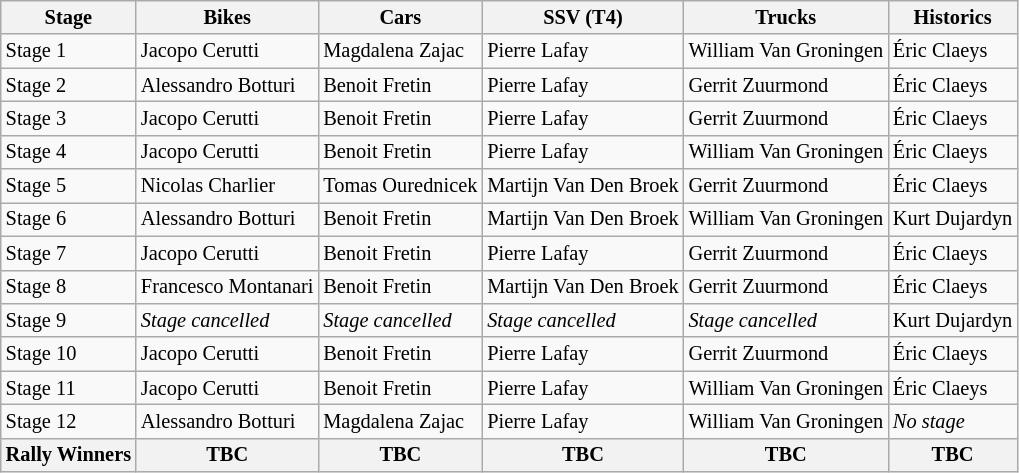<table class="wikitable" style="font-size:85%;">
<tr>
<th>Stage</th>
<th>Bikes</th>
<th>Cars</th>
<th>SSV (T4)</th>
<th>Trucks</th>
<th>Historics</th>
</tr>
<tr>
<td>Stage 1</td>
<td> Jacopo Cerutti</td>
<td> Magdalena Zajac</td>
<td> Pierre Lafay</td>
<td> William Van Groningen</td>
<td> Éric Claeys</td>
</tr>
<tr>
<td>Stage 2</td>
<td> Alessandro Botturi</td>
<td> Benoit Fretin</td>
<td> Pierre Lafay</td>
<td> Gerrit Zuurmond</td>
<td> Éric Claeys</td>
</tr>
<tr>
<td>Stage 3</td>
<td> Jacopo Cerutti</td>
<td> Benoit Fretin</td>
<td> Pierre Lafay</td>
<td> Gerrit Zuurmond</td>
<td> Éric Claeys</td>
</tr>
<tr>
<td>Stage 4</td>
<td> Jacopo Cerutti</td>
<td> Benoit Fretin</td>
<td> Pierre Lafay</td>
<td> William Van Groningen</td>
<td> Éric Claeys</td>
</tr>
<tr>
<td>Stage 5</td>
<td> Nicolas Charlier</td>
<td> Tomas Ourednicek</td>
<td> Martijn Van Den Broek</td>
<td> Gerrit Zuurmond</td>
<td> Éric Claeys</td>
</tr>
<tr>
<td>Stage 6</td>
<td> Alessandro Botturi</td>
<td> Benoit Fretin</td>
<td> Martijn Van Den Broek</td>
<td> William Van Groningen</td>
<td> Kurt Dujardyn</td>
</tr>
<tr>
<td>Stage 7</td>
<td> Jacopo Cerutti</td>
<td> Benoit Fretin</td>
<td> Pierre Lafay</td>
<td> Gerrit Zuurmond</td>
<td> Éric Claeys</td>
</tr>
<tr>
<td>Stage 8</td>
<td> Francesco Montanari</td>
<td> Benoit Fretin</td>
<td> Martijn Van Den Broek</td>
<td> Gerrit Zuurmond</td>
<td> Éric Claeys</td>
</tr>
<tr>
<td>Stage 9</td>
<td><em>Stage cancelled</em></td>
<td><em>Stage cancelled</em></td>
<td><em>Stage cancelled</em></td>
<td><em>Stage cancelled</em></td>
<td> Kurt Dujardyn</td>
</tr>
<tr>
<td>Stage 10</td>
<td> Jacopo Cerutti</td>
<td> Benoit Fretin</td>
<td> Pierre Lafay</td>
<td> Gerrit Zuurmond</td>
<td> Éric Claeys</td>
</tr>
<tr>
<td>Stage 11</td>
<td> Jacopo Cerutti</td>
<td> Benoit Fretin</td>
<td> Pierre Lafay</td>
<td> William Van Groningen</td>
<td> Éric Claeys</td>
</tr>
<tr>
<td>Stage 12</td>
<td> Alessandro Botturi</td>
<td> Magdalena Zajac</td>
<td> Pierre Lafay</td>
<td> William Van Groningen</td>
<td><em>No stage</em></td>
</tr>
<tr>
<th>Rally Winners</th>
<th> TBC</th>
<th> TBC</th>
<th> TBC</th>
<th> TBC</th>
<th> TBC</th>
</tr>
</table>
